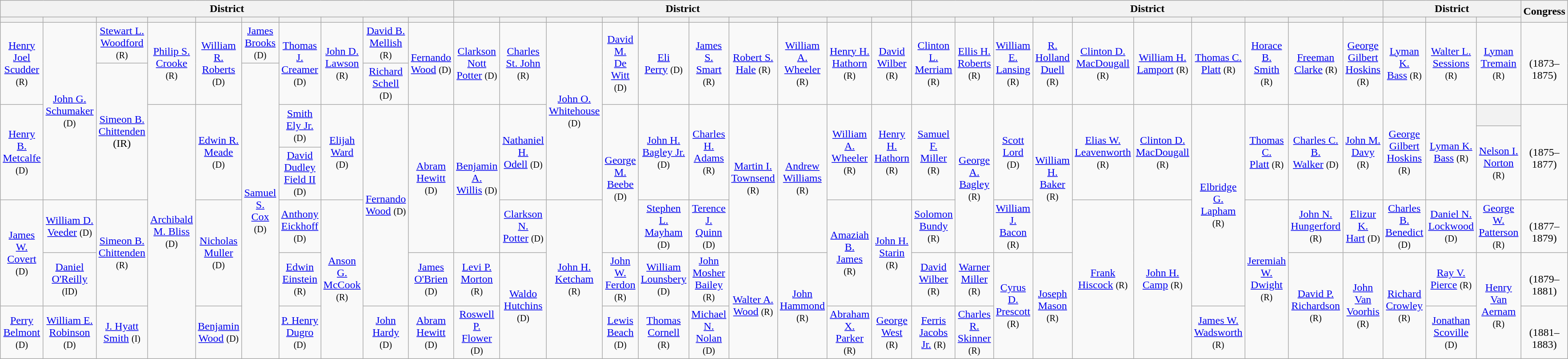<table class=wikitable style="text-align:center">
<tr>
<th colspan=10>District</th>
<th colspan=10>District</th>
<th colspan=10>District</th>
<th colspan=3>District</th>
<th rowspan=2>Congress</th>
</tr>
<tr>
<th></th>
<th></th>
<th></th>
<th></th>
<th></th>
<th></th>
<th></th>
<th></th>
<th></th>
<th></th>
<th></th>
<th></th>
<th></th>
<th></th>
<th></th>
<th></th>
<th></th>
<th></th>
<th></th>
<th></th>
<th></th>
<th></th>
<th></th>
<th></th>
<th></th>
<th></th>
<th></th>
<th></th>
<th></th>
<th></th>
<th></th>
<th></th>
<th></th>
</tr>
<tr style="height:2em">
<td rowspan=2 ><a href='#'>Henry Joel<br>Scudder</a> <small>(R)</small></td>
<td rowspan=5 ><a href='#'>John G.<br>Schumaker</a><br><small>(D)</small></td>
<td><a href='#'>Stewart L.<br>Woodford</a> <small>(R)</small></td>
<td rowspan=2 ><a href='#'>Philip S.<br>Crooke</a><br><small>(R)</small></td>
<td rowspan=2 ><a href='#'>William R.<br>Roberts</a><br><small>(D)</small></td>
<td><a href='#'>James<br>Brooks</a> <small>(D)</small></td>
<td rowspan=2 ><a href='#'>Thomas J.<br>Creamer</a> <small>(D)</small></td>
<td rowspan=2 ><a href='#'>John D.<br>Lawson</a><br><small>(R)</small></td>
<td><a href='#'>David B.<br>Mellish</a> <small>(R)</small></td>
<td rowspan=2 ><a href='#'>Fernando<br>Wood</a> <small>(D)</small></td>
<td rowspan=2 ><a href='#'>Clarkson<br>Nott<br>Potter</a> <small>(D)</small></td>
<td rowspan=2 ><a href='#'>Charles<br>St. John</a> <small>(R)</small></td>
<td rowspan=5 ><a href='#'>John O.<br>Whitehouse</a><br><small>(D)</small></td>
<td rowspan=2 ><a href='#'>David M.<br>De Witt</a><br><small>(D)</small></td>
<td rowspan=2 ><a href='#'>Eli<br>Perry</a> <small>(D)</small></td>
<td rowspan=2 ><a href='#'>James S.<br>Smart</a> <small>(R)</small></td>
<td rowspan=2 ><a href='#'>Robert S.<br>Hale</a> <small>(R)</small></td>
<td rowspan=2 ><a href='#'>William A.<br>Wheeler</a><br><small>(R)</small></td>
<td rowspan=2 ><a href='#'>Henry H.<br>Hathorn</a> <small>(R)</small></td>
<td rowspan=2 ><a href='#'>David<br>Wilber</a> <small>(R)</small></td>
<td rowspan=2 ><a href='#'>Clinton L.<br>Merriam</a> <small>(R)</small></td>
<td rowspan=2 ><a href='#'>Ellis H.<br>Roberts</a> <small>(R)</small></td>
<td rowspan=2 ><a href='#'>William E.<br>Lansing</a> <small>(R)</small></td>
<td rowspan=2 ><a href='#'>R. Holland<br>Duell</a> <small>(R)</small></td>
<td rowspan=2 ><a href='#'>Clinton D.<br>MacDougall</a><br><small>(R)</small></td>
<td rowspan=2 ><a href='#'>William H.<br>Lamport</a> <small>(R)</small></td>
<td rowspan=2 ><a href='#'>Thomas C.<br>Platt</a> <small>(R)</small></td>
<td rowspan=2 ><a href='#'>Horace B.<br>Smith</a> <small>(R)</small></td>
<td rowspan=2 ><a href='#'>Freeman<br>Clarke</a> <small>(R)</small></td>
<td rowspan=2 ><a href='#'>George<br>Gilbert<br>Hoskins</a><br><small>(R)</small></td>
<td rowspan=2 ><a href='#'>Lyman K.<br>Bass</a> <small>(R)</small></td>
<td rowspan=2 ><a href='#'>Walter L.<br>Sessions</a> <small>(R)</small></td>
<td rowspan=2 ><a href='#'>Lyman<br>Tremain</a> <small>(R)</small></td>
<td rowspan=2><strong></strong><br>(1873–1875)</td>
</tr>
<tr style="height:2em">
<td rowspan=4 ><a href='#'>Simeon B.<br>Chittenden</a><br>(IR)</td>
<td rowspan=7 ><a href='#'>Samuel S.<br>Cox</a> <small>(D)</small></td>
<td><a href='#'>Richard<br>Schell</a> <small>(D)</small></td>
</tr>
<tr style="height:2em">
<td rowspan=3 ><a href='#'>Henry B.<br>Metcalfe</a> <small>(D)</small></td>
<td rowspan=6 ><a href='#'>Archibald<br>M. Bliss</a><br><small>(D)</small></td>
<td rowspan=3 ><a href='#'>Edwin R.<br>Meade</a> <small>(D)</small></td>
<td rowspan=2 ><a href='#'>Smith<br>Ely Jr.</a> <small>(D)</small></td>
<td rowspan=3 ><a href='#'>Elijah<br>Ward</a> <small>(D)</small></td>
<td rowspan=5 ><a href='#'>Fernando<br>Wood</a> <small>(D)</small></td>
<td rowspan=4 ><a href='#'>Abram<br>Hewitt</a> <small>(D)</small></td>
<td rowspan=4 ><a href='#'>Benjamin<br>A.<br>Willis</a> <small>(D)</small></td>
<td rowspan=3 ><a href='#'>Nathaniel<br>H.<br>Odell</a> <small>(D)</small></td>
<td rowspan=4 ><a href='#'>George M.<br>Beebe</a> <small>(D)</small></td>
<td rowspan=3 ><a href='#'>John H.<br>Bagley Jr.</a> <small>(D)</small></td>
<td rowspan=3 ><a href='#'>Charles H.<br>Adams</a> <small>(R)</small></td>
<td rowspan=4 ><a href='#'>Martin I.<br>Townsend</a><br><small>(R)</small></td>
<td rowspan=4 ><a href='#'>Andrew<br>Williams</a><br><small>(R)</small></td>
<td rowspan=3 ><a href='#'>William A.<br>Wheeler</a> <small>(R)</small></td>
<td rowspan=3 ><a href='#'>Henry H.<br>Hathorn</a><br><small>(R)</small></td>
<td rowspan=3 ><a href='#'>Samuel F.<br>Miller</a> <small>(R)</small></td>
<td rowspan=4 ><a href='#'>George A.<br>Bagley</a> <small>(R)</small></td>
<td rowspan=3 ><a href='#'>Scott<br>Lord</a> <small>(D)</small></td>
<td rowspan=4 ><a href='#'>William H.<br>Baker</a> <small>(R)</small></td>
<td rowspan=3 ><a href='#'>Elias W.<br>Leavenworth</a><br><small>(R)</small></td>
<td rowspan=3 ><a href='#'>Clinton D.<br>MacDougall</a><br><small>(R)</small></td>
<td rowspan=5 ><a href='#'>Elbridge G.<br>Lapham</a> <small>(R)</small></td>
<td rowspan=3 ><a href='#'>Thomas C.<br>Platt</a> <small>(R)</small></td>
<td rowspan=3 ><a href='#'>Charles C. B.<br>Walker</a> <small>(D)</small></td>
<td rowspan=3 ><a href='#'>John M.<br>Davy</a> <small>(R)</small></td>
<td rowspan=3 ><a href='#'>George<br>Gilbert<br>Hoskins</a> <small>(R)</small></td>
<td rowspan=3 ><a href='#'>Lyman K.<br>Bass</a> <small>(R)</small></td>
<th></th>
<td rowspan=3><strong></strong><br>(1875–1877)</td>
</tr>
<tr style="height:2em">
<td rowspan=2 ><a href='#'>Nelson I.<br>Norton</a> <small>(R)</small></td>
</tr>
<tr style="height:2em">
<td><a href='#'>David Dudley<br>Field II</a> <small>(D)</small></td>
</tr>
<tr style="height:2em">
<td rowspan=2 ><a href='#'>James W.<br>Covert</a> <small>(D)</small></td>
<td><a href='#'>William D.<br>Veeder</a> <small>(D)</small></td>
<td rowspan=2 ><a href='#'>Simeon B.<br>Chittenden</a> <small>(R)</small></td>
<td rowspan=2 ><a href='#'>Nicholas<br>Muller</a> <small>(D)</small></td>
<td><a href='#'>Anthony<br>Eickhoff</a> <small>(D)</small></td>
<td rowspan=3 ><a href='#'>Anson G.<br>McCook</a> <small>(R)</small></td>
<td><a href='#'>Clarkson N.<br>Potter</a> <small>(D)</small></td>
<td rowspan=3 ><a href='#'>John H.<br>Ketcham</a> <small>(R)</small></td>
<td><a href='#'>Stephen L.<br>Mayham</a> <small>(D)</small></td>
<td><a href='#'>Terence J.<br>Quinn</a> <small>(D)</small></td>
<td rowspan=2 ><a href='#'>Amaziah B.<br>James</a> <small>(R)</small></td>
<td rowspan=2 ><a href='#'>John H.<br>Starin</a> <small>(R)</small></td>
<td><a href='#'>Solomon<br>Bundy</a> <small>(R)</small></td>
<td><a href='#'>William J.<br>Bacon</a> <small>(R)</small></td>
<td rowspan=3 ><a href='#'>Frank<br>Hiscock</a> <small>(R)</small></td>
<td rowspan=3 ><a href='#'>John H.<br>Camp</a> <small>(R)</small></td>
<td rowspan=3 ><a href='#'>Jeremiah W.<br>Dwight</a> <small>(R)</small></td>
<td><a href='#'>John N.<br>Hungerford</a> <small>(R)</small></td>
<td><a href='#'>Elizur K.<br>Hart</a> <small>(D)</small></td>
<td><a href='#'>Charles B.<br>Benedict</a> <small>(D)</small></td>
<td><a href='#'>Daniel N.<br>Lockwood</a> <small>(D)</small></td>
<td><a href='#'>George W.<br>Patterson</a> <small>(R)</small></td>
<td><strong></strong><br>(1877–1879)</td>
</tr>
<tr style="height:2em">
<td><a href='#'>Daniel<br>O'Reilly</a> <small>(ID)</small></td>
<td><a href='#'>Edwin<br>Einstein</a> <small>(R)</small></td>
<td><a href='#'>James<br>O'Brien</a> <small>(D)</small></td>
<td><a href='#'>Levi P.<br>Morton</a> <small>(R)</small></td>
<td rowspan=2 ><a href='#'>Waldo<br>Hutchins</a> <small>(D)</small></td>
<td><a href='#'>John W.<br>Ferdon</a> <small>(R)</small></td>
<td><a href='#'>William<br>Lounsbery</a> <small>(D)</small></td>
<td><a href='#'>John Mosher<br>Bailey</a> <small>(R)</small></td>
<td rowspan=2 ><a href='#'>Walter A.<br>Wood</a> <small>(R)</small></td>
<td rowspan=2 ><a href='#'>John<br>Hammond</a><br><small>(R)</small></td>
<td><a href='#'>David<br>Wilber</a> <small>(R)</small></td>
<td><a href='#'>Warner<br>Miller</a> <small>(R)</small></td>
<td rowspan=2 ><a href='#'>Cyrus D.<br>Prescott</a><br><small>(R)</small></td>
<td rowspan=2 ><a href='#'>Joseph<br>Mason</a><br><small>(R)</small></td>
<td rowspan=2 ><a href='#'>David P.<br>Richardson</a><br><small>(R)</small></td>
<td rowspan=2 ><a href='#'>John Van<br>Voorhis</a><br><small>(R)</small></td>
<td rowspan=2 ><a href='#'>Richard<br>Crowley</a> <small>(R)</small></td>
<td><a href='#'>Ray V.<br>Pierce</a> <small>(R)</small></td>
<td rowspan=2 ><a href='#'>Henry Van<br>Aernam</a> <small>(R)</small></td>
<td><strong></strong><br>(1879–1881)</td>
</tr>
<tr style="height:2em">
<td><a href='#'>Perry<br>Belmont</a> <small>(D)</small></td>
<td><a href='#'>William E.<br>Robinson</a> <small>(D)</small></td>
<td><a href='#'>J. Hyatt<br>Smith</a> <small>(I)</small></td>
<td><a href='#'>Benjamin<br>Wood</a> <small>(D)</small></td>
<td><a href='#'>P. Henry<br>Dugro</a> <small>(D)</small></td>
<td><a href='#'>John<br>Hardy</a> <small>(D)</small></td>
<td><a href='#'>Abram<br>Hewitt</a> <small>(D)</small></td>
<td><a href='#'>Roswell P.<br>Flower</a> <small>(D)</small></td>
<td><a href='#'>Lewis<br>Beach</a> <small>(D)</small></td>
<td><a href='#'>Thomas<br>Cornell</a> <small>(R)</small></td>
<td><a href='#'>Michael N.<br>Nolan</a> <small>(D)</small></td>
<td><a href='#'>Abraham X.<br>Parker</a> <small>(R)</small></td>
<td><a href='#'>George<br>West</a> <small>(R)</small></td>
<td><a href='#'>Ferris<br>Jacobs Jr.</a> <small>(R)</small></td>
<td><a href='#'>Charles R.<br>Skinner</a> <small>(R)</small></td>
<td><a href='#'>James W.<br>Wadsworth</a> <small>(R)</small></td>
<td><a href='#'>Jonathan<br>Scoville</a> <small>(D)</small></td>
<td><strong></strong><br>(1881–1883)</td>
</tr>
</table>
